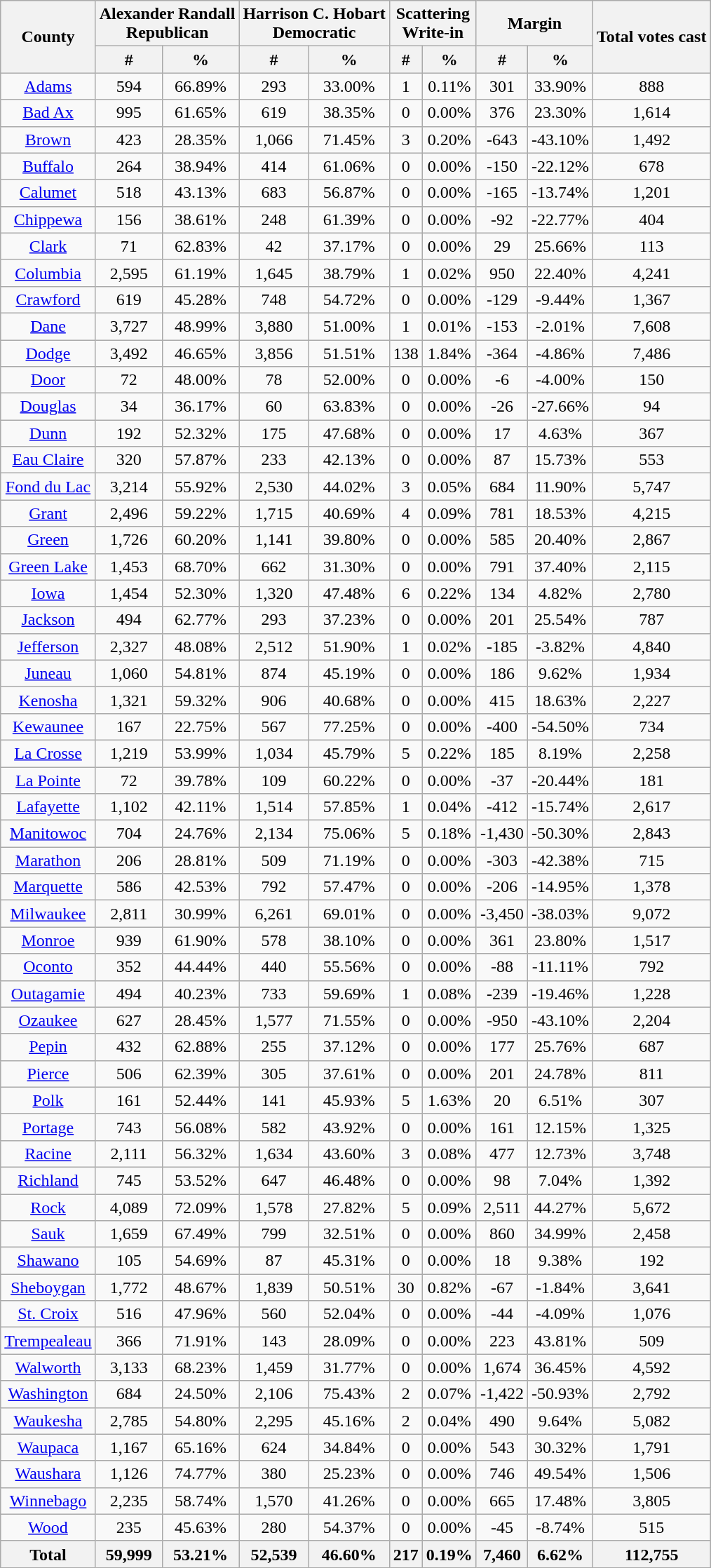<table class="wikitable sortable" style="text-align:center">
<tr>
<th rowspan="2" style="text-align:center;">County</th>
<th colspan="2" style="text-align:center;">Alexander Randall<br>Republican</th>
<th colspan="2" style="text-align:center;">Harrison C. Hobart<br>Democratic</th>
<th colspan="2" style="text-align:center;">Scattering<br>Write-in</th>
<th colspan="2" style="text-align:center;">Margin</th>
<th rowspan="2" style="text-align:center;">Total votes cast</th>
</tr>
<tr>
<th style="text-align:center;" data-sort-type="number">#</th>
<th style="text-align:center;" data-sort-type="number">%</th>
<th style="text-align:center;" data-sort-type="number">#</th>
<th style="text-align:center;" data-sort-type="number">%</th>
<th style="text-align:center;" data-sort-type="number">#</th>
<th style="text-align:center;" data-sort-type="number">%</th>
<th style="text-align:center;" data-sort-type="number">#</th>
<th style="text-align:center;" data-sort-type="number">%</th>
</tr>
<tr style="text-align:center;">
<td><a href='#'>Adams</a></td>
<td>594</td>
<td>66.89%</td>
<td>293</td>
<td>33.00%</td>
<td>1</td>
<td>0.11%</td>
<td>301</td>
<td>33.90%</td>
<td>888</td>
</tr>
<tr style="text-align:center;">
<td><a href='#'>Bad Ax</a></td>
<td>995</td>
<td>61.65%</td>
<td>619</td>
<td>38.35%</td>
<td>0</td>
<td>0.00%</td>
<td>376</td>
<td>23.30%</td>
<td>1,614</td>
</tr>
<tr style="text-align:center;">
<td><a href='#'>Brown</a></td>
<td>423</td>
<td>28.35%</td>
<td>1,066</td>
<td>71.45%</td>
<td>3</td>
<td>0.20%</td>
<td>-643</td>
<td>-43.10%</td>
<td>1,492</td>
</tr>
<tr style="text-align:center;">
<td><a href='#'>Buffalo</a></td>
<td>264</td>
<td>38.94%</td>
<td>414</td>
<td>61.06%</td>
<td>0</td>
<td>0.00%</td>
<td>-150</td>
<td>-22.12%</td>
<td>678</td>
</tr>
<tr style="text-align:center;">
<td><a href='#'>Calumet</a></td>
<td>518</td>
<td>43.13%</td>
<td>683</td>
<td>56.87%</td>
<td>0</td>
<td>0.00%</td>
<td>-165</td>
<td>-13.74%</td>
<td>1,201</td>
</tr>
<tr style="text-align:center;">
<td><a href='#'>Chippewa</a></td>
<td>156</td>
<td>38.61%</td>
<td>248</td>
<td>61.39%</td>
<td>0</td>
<td>0.00%</td>
<td>-92</td>
<td>-22.77%</td>
<td>404</td>
</tr>
<tr style="text-align:center;">
<td><a href='#'>Clark</a></td>
<td>71</td>
<td>62.83%</td>
<td>42</td>
<td>37.17%</td>
<td>0</td>
<td>0.00%</td>
<td>29</td>
<td>25.66%</td>
<td>113</td>
</tr>
<tr style="text-align:center;">
<td><a href='#'>Columbia</a></td>
<td>2,595</td>
<td>61.19%</td>
<td>1,645</td>
<td>38.79%</td>
<td>1</td>
<td>0.02%</td>
<td>950</td>
<td>22.40%</td>
<td>4,241</td>
</tr>
<tr style="text-align:center;">
<td><a href='#'>Crawford</a></td>
<td>619</td>
<td>45.28%</td>
<td>748</td>
<td>54.72%</td>
<td>0</td>
<td>0.00%</td>
<td>-129</td>
<td>-9.44%</td>
<td>1,367</td>
</tr>
<tr style="text-align:center;">
<td><a href='#'>Dane</a></td>
<td>3,727</td>
<td>48.99%</td>
<td>3,880</td>
<td>51.00%</td>
<td>1</td>
<td>0.01%</td>
<td>-153</td>
<td>-2.01%</td>
<td>7,608</td>
</tr>
<tr style="text-align:center;">
<td><a href='#'>Dodge</a></td>
<td>3,492</td>
<td>46.65%</td>
<td>3,856</td>
<td>51.51%</td>
<td>138</td>
<td>1.84%</td>
<td>-364</td>
<td>-4.86%</td>
<td>7,486</td>
</tr>
<tr style="text-align:center;">
<td><a href='#'>Door</a></td>
<td>72</td>
<td>48.00%</td>
<td>78</td>
<td>52.00%</td>
<td>0</td>
<td>0.00%</td>
<td>-6</td>
<td>-4.00%</td>
<td>150</td>
</tr>
<tr style="text-align:center;">
<td><a href='#'>Douglas</a></td>
<td>34</td>
<td>36.17%</td>
<td>60</td>
<td>63.83%</td>
<td>0</td>
<td>0.00%</td>
<td>-26</td>
<td>-27.66%</td>
<td>94</td>
</tr>
<tr style="text-align:center;">
<td><a href='#'>Dunn</a></td>
<td>192</td>
<td>52.32%</td>
<td>175</td>
<td>47.68%</td>
<td>0</td>
<td>0.00%</td>
<td>17</td>
<td>4.63%</td>
<td>367</td>
</tr>
<tr style="text-align:center;">
<td><a href='#'>Eau Claire</a></td>
<td>320</td>
<td>57.87%</td>
<td>233</td>
<td>42.13%</td>
<td>0</td>
<td>0.00%</td>
<td>87</td>
<td>15.73%</td>
<td>553</td>
</tr>
<tr style="text-align:center;">
<td><a href='#'>Fond du Lac</a></td>
<td>3,214</td>
<td>55.92%</td>
<td>2,530</td>
<td>44.02%</td>
<td>3</td>
<td>0.05%</td>
<td>684</td>
<td>11.90%</td>
<td>5,747</td>
</tr>
<tr style="text-align:center;">
<td><a href='#'>Grant</a></td>
<td>2,496</td>
<td>59.22%</td>
<td>1,715</td>
<td>40.69%</td>
<td>4</td>
<td>0.09%</td>
<td>781</td>
<td>18.53%</td>
<td>4,215</td>
</tr>
<tr style="text-align:center;">
<td><a href='#'>Green</a></td>
<td>1,726</td>
<td>60.20%</td>
<td>1,141</td>
<td>39.80%</td>
<td>0</td>
<td>0.00%</td>
<td>585</td>
<td>20.40%</td>
<td>2,867</td>
</tr>
<tr style="text-align:center;">
<td><a href='#'>Green Lake</a></td>
<td>1,453</td>
<td>68.70%</td>
<td>662</td>
<td>31.30%</td>
<td>0</td>
<td>0.00%</td>
<td>791</td>
<td>37.40%</td>
<td>2,115</td>
</tr>
<tr style="text-align:center;">
<td><a href='#'>Iowa</a></td>
<td>1,454</td>
<td>52.30%</td>
<td>1,320</td>
<td>47.48%</td>
<td>6</td>
<td>0.22%</td>
<td>134</td>
<td>4.82%</td>
<td>2,780</td>
</tr>
<tr style="text-align:center;">
<td><a href='#'>Jackson</a></td>
<td>494</td>
<td>62.77%</td>
<td>293</td>
<td>37.23%</td>
<td>0</td>
<td>0.00%</td>
<td>201</td>
<td>25.54%</td>
<td>787</td>
</tr>
<tr style="text-align:center;">
<td><a href='#'>Jefferson</a></td>
<td>2,327</td>
<td>48.08%</td>
<td>2,512</td>
<td>51.90%</td>
<td>1</td>
<td>0.02%</td>
<td>-185</td>
<td>-3.82%</td>
<td>4,840</td>
</tr>
<tr style="text-align:center;">
<td><a href='#'>Juneau</a></td>
<td>1,060</td>
<td>54.81%</td>
<td>874</td>
<td>45.19%</td>
<td>0</td>
<td>0.00%</td>
<td>186</td>
<td>9.62%</td>
<td>1,934</td>
</tr>
<tr style="text-align:center;">
<td><a href='#'>Kenosha</a></td>
<td>1,321</td>
<td>59.32%</td>
<td>906</td>
<td>40.68%</td>
<td>0</td>
<td>0.00%</td>
<td>415</td>
<td>18.63%</td>
<td>2,227</td>
</tr>
<tr style="text-align:center;">
<td><a href='#'>Kewaunee</a></td>
<td>167</td>
<td>22.75%</td>
<td>567</td>
<td>77.25%</td>
<td>0</td>
<td>0.00%</td>
<td>-400</td>
<td>-54.50%</td>
<td>734</td>
</tr>
<tr style="text-align:center;">
<td><a href='#'>La Crosse</a></td>
<td>1,219</td>
<td>53.99%</td>
<td>1,034</td>
<td>45.79%</td>
<td>5</td>
<td>0.22%</td>
<td>185</td>
<td>8.19%</td>
<td>2,258</td>
</tr>
<tr style="text-align:center;">
<td><a href='#'>La Pointe</a></td>
<td>72</td>
<td>39.78%</td>
<td>109</td>
<td>60.22%</td>
<td>0</td>
<td>0.00%</td>
<td>-37</td>
<td>-20.44%</td>
<td>181</td>
</tr>
<tr style="text-align:center;">
<td><a href='#'>Lafayette</a></td>
<td>1,102</td>
<td>42.11%</td>
<td>1,514</td>
<td>57.85%</td>
<td>1</td>
<td>0.04%</td>
<td>-412</td>
<td>-15.74%</td>
<td>2,617</td>
</tr>
<tr style="text-align:center;">
<td><a href='#'>Manitowoc</a></td>
<td>704</td>
<td>24.76%</td>
<td>2,134</td>
<td>75.06%</td>
<td>5</td>
<td>0.18%</td>
<td>-1,430</td>
<td>-50.30%</td>
<td>2,843</td>
</tr>
<tr style="text-align:center;">
<td><a href='#'>Marathon</a></td>
<td>206</td>
<td>28.81%</td>
<td>509</td>
<td>71.19%</td>
<td>0</td>
<td>0.00%</td>
<td>-303</td>
<td>-42.38%</td>
<td>715</td>
</tr>
<tr style="text-align:center;">
<td><a href='#'>Marquette</a></td>
<td>586</td>
<td>42.53%</td>
<td>792</td>
<td>57.47%</td>
<td>0</td>
<td>0.00%</td>
<td>-206</td>
<td>-14.95%</td>
<td>1,378</td>
</tr>
<tr style="text-align:center;">
<td><a href='#'>Milwaukee</a></td>
<td>2,811</td>
<td>30.99%</td>
<td>6,261</td>
<td>69.01%</td>
<td>0</td>
<td>0.00%</td>
<td>-3,450</td>
<td>-38.03%</td>
<td>9,072</td>
</tr>
<tr style="text-align:center;">
<td><a href='#'>Monroe</a></td>
<td>939</td>
<td>61.90%</td>
<td>578</td>
<td>38.10%</td>
<td>0</td>
<td>0.00%</td>
<td>361</td>
<td>23.80%</td>
<td>1,517</td>
</tr>
<tr style="text-align:center;">
<td><a href='#'>Oconto</a></td>
<td>352</td>
<td>44.44%</td>
<td>440</td>
<td>55.56%</td>
<td>0</td>
<td>0.00%</td>
<td>-88</td>
<td>-11.11%</td>
<td>792</td>
</tr>
<tr style="text-align:center;">
<td><a href='#'>Outagamie</a></td>
<td>494</td>
<td>40.23%</td>
<td>733</td>
<td>59.69%</td>
<td>1</td>
<td>0.08%</td>
<td>-239</td>
<td>-19.46%</td>
<td>1,228</td>
</tr>
<tr style="text-align:center;">
<td><a href='#'>Ozaukee</a></td>
<td>627</td>
<td>28.45%</td>
<td>1,577</td>
<td>71.55%</td>
<td>0</td>
<td>0.00%</td>
<td>-950</td>
<td>-43.10%</td>
<td>2,204</td>
</tr>
<tr style="text-align:center;">
<td><a href='#'>Pepin</a></td>
<td>432</td>
<td>62.88%</td>
<td>255</td>
<td>37.12%</td>
<td>0</td>
<td>0.00%</td>
<td>177</td>
<td>25.76%</td>
<td>687</td>
</tr>
<tr style="text-align:center;">
<td><a href='#'>Pierce</a></td>
<td>506</td>
<td>62.39%</td>
<td>305</td>
<td>37.61%</td>
<td>0</td>
<td>0.00%</td>
<td>201</td>
<td>24.78%</td>
<td>811</td>
</tr>
<tr style="text-align:center;">
<td><a href='#'>Polk</a></td>
<td>161</td>
<td>52.44%</td>
<td>141</td>
<td>45.93%</td>
<td>5</td>
<td>1.63%</td>
<td>20</td>
<td>6.51%</td>
<td>307</td>
</tr>
<tr style="text-align:center;">
<td><a href='#'>Portage</a></td>
<td>743</td>
<td>56.08%</td>
<td>582</td>
<td>43.92%</td>
<td>0</td>
<td>0.00%</td>
<td>161</td>
<td>12.15%</td>
<td>1,325</td>
</tr>
<tr style="text-align:center;">
<td><a href='#'>Racine</a></td>
<td>2,111</td>
<td>56.32%</td>
<td>1,634</td>
<td>43.60%</td>
<td>3</td>
<td>0.08%</td>
<td>477</td>
<td>12.73%</td>
<td>3,748</td>
</tr>
<tr style="text-align:center;">
<td><a href='#'>Richland</a></td>
<td>745</td>
<td>53.52%</td>
<td>647</td>
<td>46.48%</td>
<td>0</td>
<td>0.00%</td>
<td>98</td>
<td>7.04%</td>
<td>1,392</td>
</tr>
<tr style="text-align:center;">
<td><a href='#'>Rock</a></td>
<td>4,089</td>
<td>72.09%</td>
<td>1,578</td>
<td>27.82%</td>
<td>5</td>
<td>0.09%</td>
<td>2,511</td>
<td>44.27%</td>
<td>5,672</td>
</tr>
<tr style="text-align:center;">
<td><a href='#'>Sauk</a></td>
<td>1,659</td>
<td>67.49%</td>
<td>799</td>
<td>32.51%</td>
<td>0</td>
<td>0.00%</td>
<td>860</td>
<td>34.99%</td>
<td>2,458</td>
</tr>
<tr style="text-align:center;">
<td><a href='#'>Shawano</a></td>
<td>105</td>
<td>54.69%</td>
<td>87</td>
<td>45.31%</td>
<td>0</td>
<td>0.00%</td>
<td>18</td>
<td>9.38%</td>
<td>192</td>
</tr>
<tr style="text-align:center;">
<td><a href='#'>Sheboygan</a></td>
<td>1,772</td>
<td>48.67%</td>
<td>1,839</td>
<td>50.51%</td>
<td>30</td>
<td>0.82%</td>
<td>-67</td>
<td>-1.84%</td>
<td>3,641</td>
</tr>
<tr style="text-align:center;">
<td><a href='#'>St. Croix</a></td>
<td>516</td>
<td>47.96%</td>
<td>560</td>
<td>52.04%</td>
<td>0</td>
<td>0.00%</td>
<td>-44</td>
<td>-4.09%</td>
<td>1,076</td>
</tr>
<tr style="text-align:center;">
<td><a href='#'>Trempealeau</a></td>
<td>366</td>
<td>71.91%</td>
<td>143</td>
<td>28.09%</td>
<td>0</td>
<td>0.00%</td>
<td>223</td>
<td>43.81%</td>
<td>509</td>
</tr>
<tr style="text-align:center;">
<td><a href='#'>Walworth</a></td>
<td>3,133</td>
<td>68.23%</td>
<td>1,459</td>
<td>31.77%</td>
<td>0</td>
<td>0.00%</td>
<td>1,674</td>
<td>36.45%</td>
<td>4,592</td>
</tr>
<tr style="text-align:center;">
<td><a href='#'>Washington</a></td>
<td>684</td>
<td>24.50%</td>
<td>2,106</td>
<td>75.43%</td>
<td>2</td>
<td>0.07%</td>
<td>-1,422</td>
<td>-50.93%</td>
<td>2,792</td>
</tr>
<tr style="text-align:center;">
<td><a href='#'>Waukesha</a></td>
<td>2,785</td>
<td>54.80%</td>
<td>2,295</td>
<td>45.16%</td>
<td>2</td>
<td>0.04%</td>
<td>490</td>
<td>9.64%</td>
<td>5,082</td>
</tr>
<tr style="text-align:center;">
<td><a href='#'>Waupaca</a></td>
<td>1,167</td>
<td>65.16%</td>
<td>624</td>
<td>34.84%</td>
<td>0</td>
<td>0.00%</td>
<td>543</td>
<td>30.32%</td>
<td>1,791</td>
</tr>
<tr style="text-align:center;">
<td><a href='#'>Waushara</a></td>
<td>1,126</td>
<td>74.77%</td>
<td>380</td>
<td>25.23%</td>
<td>0</td>
<td>0.00%</td>
<td>746</td>
<td>49.54%</td>
<td>1,506</td>
</tr>
<tr style="text-align:center;">
<td><a href='#'>Winnebago</a></td>
<td>2,235</td>
<td>58.74%</td>
<td>1,570</td>
<td>41.26%</td>
<td>0</td>
<td>0.00%</td>
<td>665</td>
<td>17.48%</td>
<td>3,805</td>
</tr>
<tr style="text-align:center;">
<td><a href='#'>Wood</a></td>
<td>235</td>
<td>45.63%</td>
<td>280</td>
<td>54.37%</td>
<td>0</td>
<td>0.00%</td>
<td>-45</td>
<td>-8.74%</td>
<td>515</td>
</tr>
<tr>
<th>Total</th>
<th>59,999</th>
<th>53.21%</th>
<th>52,539</th>
<th>46.60%</th>
<th>217</th>
<th>0.19%</th>
<th>7,460</th>
<th>6.62%</th>
<th>112,755</th>
</tr>
</table>
